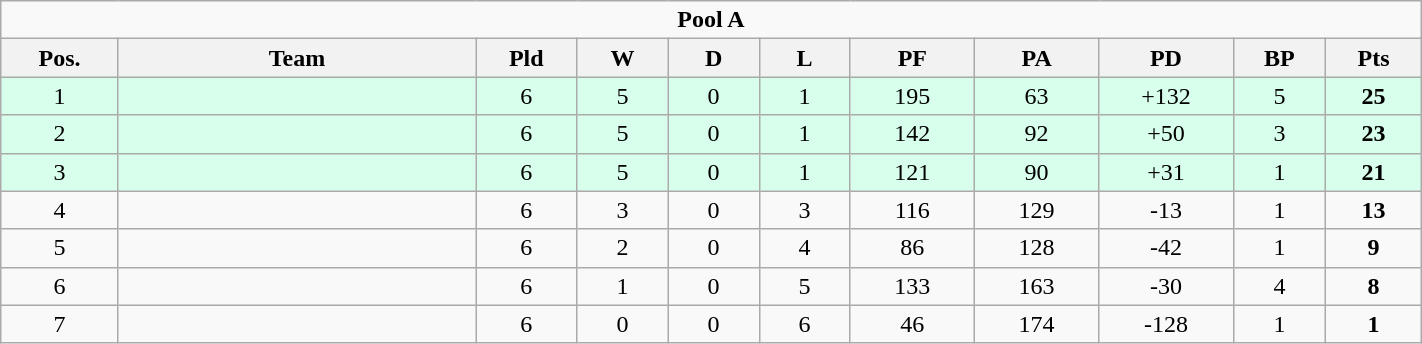<table class="wikitable sortable" style="float:left; margin-right:15px; text-align: center;" width=75%>
<tr>
<td colspan=15><div><strong>Pool A</strong></div></td>
</tr>
<tr>
<th width="20">Pos.</th>
<th width="100">Team</th>
<th width="20">Pld</th>
<th width="20">W</th>
<th width="20">D</th>
<th width="20">L</th>
<th width="30">PF</th>
<th width="30">PA</th>
<th width="30">PD</th>
<th width="20">BP</th>
<th width="20">Pts</th>
</tr>
<tr bgcolor=#d8ffeb align=center>
<td>1</td>
<td align=left></td>
<td>6</td>
<td>5</td>
<td>0</td>
<td>1</td>
<td>195</td>
<td>63</td>
<td>+132</td>
<td>5</td>
<td><strong>25</strong></td>
</tr>
<tr bgcolor=#d8ffeb align=center>
<td>2</td>
<td align=left></td>
<td>6</td>
<td>5</td>
<td>0</td>
<td>1</td>
<td>142</td>
<td>92</td>
<td>+50</td>
<td>3</td>
<td><strong>23</strong></td>
</tr>
<tr bgcolor=#d8ffeb align=center>
<td>3</td>
<td align=left></td>
<td>6</td>
<td>5</td>
<td>0</td>
<td>1</td>
<td>121</td>
<td>90</td>
<td>+31</td>
<td>1</td>
<td><strong>21</strong></td>
</tr>
<tr>
<td>4</td>
<td align=left></td>
<td>6</td>
<td>3</td>
<td>0</td>
<td>3</td>
<td>116</td>
<td>129</td>
<td>-13</td>
<td>1</td>
<td><strong>13</strong></td>
</tr>
<tr>
<td>5</td>
<td align=left></td>
<td>6</td>
<td>2</td>
<td>0</td>
<td>4</td>
<td>86</td>
<td>128</td>
<td>-42</td>
<td>1</td>
<td><strong>9</strong></td>
</tr>
<tr>
<td>6</td>
<td align=left></td>
<td>6</td>
<td>1</td>
<td>0</td>
<td>5</td>
<td>133</td>
<td>163</td>
<td>-30</td>
<td>4</td>
<td><strong>8</strong></td>
</tr>
<tr>
<td>7</td>
<td align=left></td>
<td>6</td>
<td>0</td>
<td>0</td>
<td>6</td>
<td>46</td>
<td>174</td>
<td>-128</td>
<td>1</td>
<td><strong>1</strong></td>
</tr>
</table>
